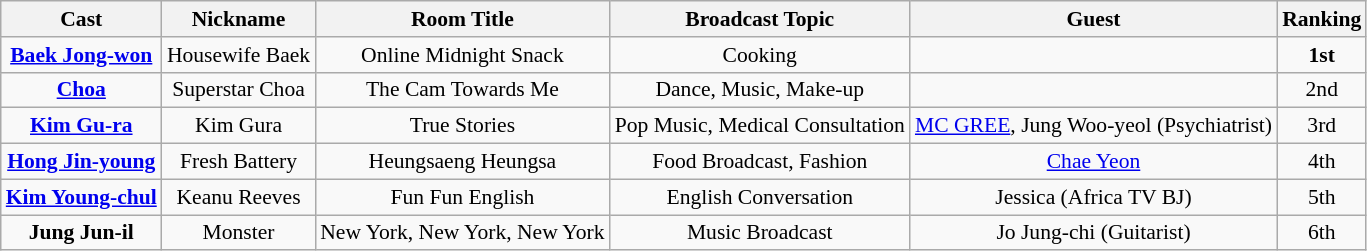<table class="wikitable" style="font-size:90%;">
<tr>
<th>Cast</th>
<th>Nickname</th>
<th>Room Title</th>
<th>Broadcast Topic</th>
<th>Guest</th>
<th>Ranking</th>
</tr>
<tr align="center">
<td><strong><a href='#'>Baek Jong-won</a></strong></td>
<td>Housewife Baek</td>
<td>Online Midnight Snack</td>
<td>Cooking</td>
<td></td>
<td><strong>1st</strong></td>
</tr>
<tr align="center">
<td><strong><a href='#'>Choa</a></strong></td>
<td>Superstar Choa</td>
<td>The Cam Towards Me</td>
<td>Dance, Music, Make-up</td>
<td></td>
<td>2nd</td>
</tr>
<tr align="center">
<td><strong><a href='#'>Kim Gu-ra</a></strong></td>
<td>Kim Gura</td>
<td>True Stories</td>
<td>Pop Music, Medical Consultation</td>
<td><a href='#'>MC GREE</a>, Jung Woo-yeol (Psychiatrist)</td>
<td>3rd</td>
</tr>
<tr align="center">
<td><strong><a href='#'>Hong Jin-young</a></strong></td>
<td>Fresh Battery</td>
<td>Heungsaeng Heungsa</td>
<td>Food Broadcast, Fashion</td>
<td><a href='#'>Chae Yeon</a></td>
<td>4th</td>
</tr>
<tr align="center">
<td><strong><a href='#'>Kim Young-chul</a></strong></td>
<td>Keanu Reeves</td>
<td>Fun Fun English</td>
<td>English Conversation</td>
<td>Jessica (Africa TV BJ)</td>
<td>5th</td>
</tr>
<tr align="center">
<td><strong>Jung Jun-il</strong></td>
<td>Monster</td>
<td>New York, New York, New York</td>
<td>Music Broadcast</td>
<td>Jo Jung-chi (Guitarist)</td>
<td>6th</td>
</tr>
</table>
